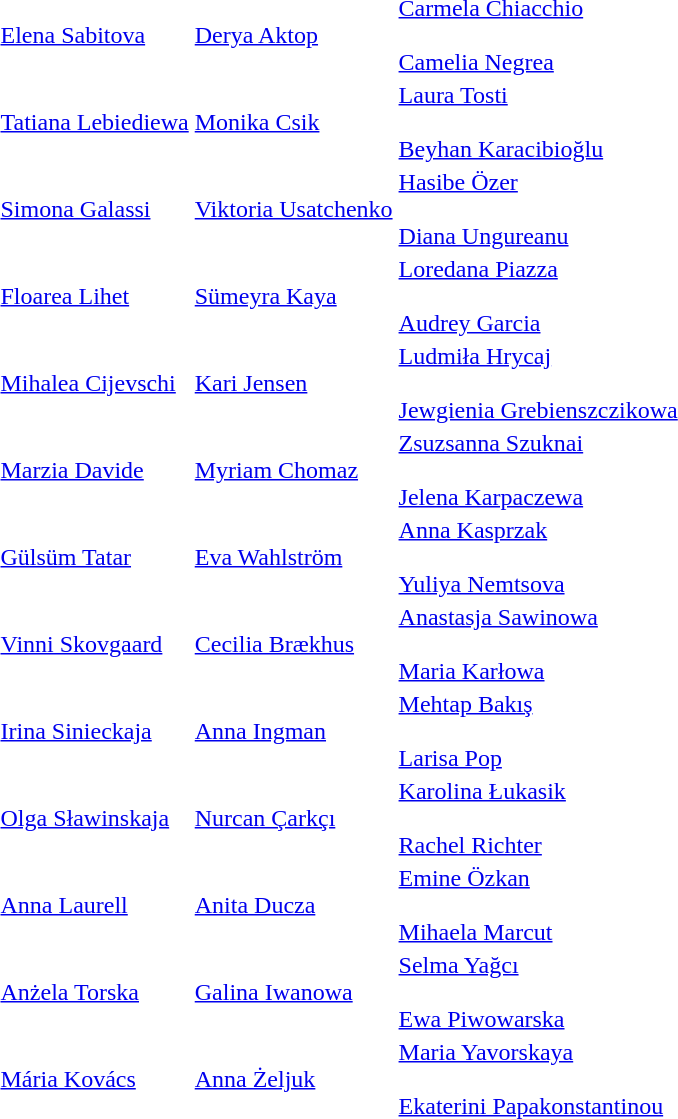<table>
<tr>
<td align="center"><strong></strong></td>
<td> <a href='#'>Elena Sabitova</a></td>
<td> <a href='#'>Derya Aktop</a></td>
<td> <a href='#'>Carmela Chiacchio</a><br><br> <a href='#'>Camelia Negrea</a></td>
</tr>
<tr>
<td align="center"><strong></strong></td>
<td> <a href='#'>Tatiana Lebiediewa</a></td>
<td> <a href='#'>Monika Csik</a></td>
<td> <a href='#'>Laura Tosti</a><br><br> <a href='#'>Beyhan Karacibioğlu</a></td>
</tr>
<tr>
<td align="center"><strong></strong></td>
<td> <a href='#'>Simona Galassi</a></td>
<td> <a href='#'>Viktoria Usatchenko</a></td>
<td> <a href='#'>Hasibe Özer</a><br><br> <a href='#'>Diana Ungureanu</a></td>
</tr>
<tr>
<td align="center"><strong></strong></td>
<td> <a href='#'>Floarea Lihet</a></td>
<td> <a href='#'>Sümeyra Kaya</a></td>
<td> <a href='#'>Loredana Piazza</a><br><br> <a href='#'>Audrey Garcia</a></td>
</tr>
<tr>
<td align="center"><strong></strong></td>
<td> <a href='#'>Mihalea Cijevschi</a></td>
<td> <a href='#'>Kari Jensen</a></td>
<td> <a href='#'>Ludmiła Hrycaj</a><br><br> <a href='#'>Jewgienia Grebienszczikowa</a></td>
</tr>
<tr>
<td align="center"><strong></strong></td>
<td> <a href='#'>Marzia Davide</a></td>
<td> <a href='#'>Myriam Chomaz</a></td>
<td> <a href='#'>Zsuzsanna Szuknai</a><br><br> <a href='#'>Jelena Karpaczewa</a></td>
</tr>
<tr>
<td align="center"><strong></strong></td>
<td> <a href='#'>Gülsüm Tatar</a></td>
<td> <a href='#'>Eva Wahlström</a></td>
<td> <a href='#'>Anna Kasprzak</a><br><br> <a href='#'>Yuliya Nemtsova</a></td>
</tr>
<tr>
<td align="center"><strong></strong></td>
<td> <a href='#'>Vinni Skovgaard</a></td>
<td> <a href='#'>Cecilia Brækhus</a></td>
<td> <a href='#'>Anastasja Sawinowa</a><br><br> <a href='#'>Maria Karłowa</a></td>
</tr>
<tr>
<td align="center"><strong></strong></td>
<td> <a href='#'>Irina Sinieckaja</a></td>
<td> <a href='#'>Anna Ingman</a></td>
<td> <a href='#'>Mehtap Bakış</a><br><br> <a href='#'>Larisa Pop</a></td>
</tr>
<tr>
<td align="center"><strong></strong></td>
<td> <a href='#'>Olga Sławinskaja</a></td>
<td> <a href='#'>Nurcan Çarkçı</a></td>
<td> <a href='#'>Karolina Łukasik</a><br><br> <a href='#'>Rachel Richter</a></td>
</tr>
<tr>
<td align="center"><strong></strong></td>
<td> <a href='#'>Anna Laurell</a></td>
<td> <a href='#'>Anita Ducza</a></td>
<td> <a href='#'>Emine Özkan</a><br><br> <a href='#'>Mihaela Marcut</a></td>
</tr>
<tr>
<td align="center"><strong></strong></td>
<td> <a href='#'>Anżela Torska</a></td>
<td> <a href='#'>Galina Iwanowa</a></td>
<td> <a href='#'>Selma Yağcı</a><br><br> <a href='#'>Ewa Piwowarska</a></td>
</tr>
<tr>
<td align="center"><strong></strong></td>
<td> <a href='#'>Mária Kovács</a></td>
<td> <a href='#'>Anna Żeljuk</a></td>
<td> <a href='#'>Maria Yavorskaya</a><br><br> <a href='#'>Ekaterini Papakonstantinou</a></td>
</tr>
</table>
